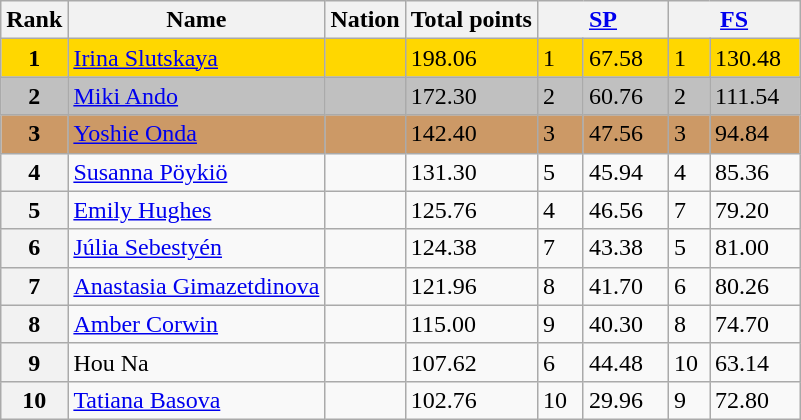<table class="wikitable">
<tr>
<th>Rank</th>
<th>Name</th>
<th>Nation</th>
<th>Total points</th>
<th colspan="2" width="80px"><a href='#'>SP</a></th>
<th colspan="2" width="80px"><a href='#'>FS</a></th>
</tr>
<tr bgcolor="gold">
<td align="center"><strong>1</strong></td>
<td><a href='#'>Irina Slutskaya</a></td>
<td></td>
<td>198.06</td>
<td>1</td>
<td>67.58</td>
<td>1</td>
<td>130.48</td>
</tr>
<tr bgcolor="silver">
<td align="center"><strong>2</strong></td>
<td><a href='#'>Miki Ando</a></td>
<td></td>
<td>172.30</td>
<td>2</td>
<td>60.76</td>
<td>2</td>
<td>111.54</td>
</tr>
<tr bgcolor="cc9966">
<td align="center"><strong>3</strong></td>
<td><a href='#'>Yoshie Onda</a></td>
<td></td>
<td>142.40</td>
<td>3</td>
<td>47.56</td>
<td>3</td>
<td>94.84</td>
</tr>
<tr>
<th>4</th>
<td><a href='#'>Susanna Pöykiö</a></td>
<td></td>
<td>131.30</td>
<td>5</td>
<td>45.94</td>
<td>4</td>
<td>85.36</td>
</tr>
<tr>
<th>5</th>
<td><a href='#'>Emily Hughes</a></td>
<td></td>
<td>125.76</td>
<td>4</td>
<td>46.56</td>
<td>7</td>
<td>79.20</td>
</tr>
<tr>
<th>6</th>
<td><a href='#'>Júlia Sebestyén</a></td>
<td></td>
<td>124.38</td>
<td>7</td>
<td>43.38</td>
<td>5</td>
<td>81.00</td>
</tr>
<tr>
<th>7</th>
<td><a href='#'>Anastasia Gimazetdinova</a></td>
<td></td>
<td>121.96</td>
<td>8</td>
<td>41.70</td>
<td>6</td>
<td>80.26</td>
</tr>
<tr>
<th>8</th>
<td><a href='#'>Amber Corwin</a></td>
<td></td>
<td>115.00</td>
<td>9</td>
<td>40.30</td>
<td>8</td>
<td>74.70</td>
</tr>
<tr>
<th>9</th>
<td>Hou Na</td>
<td></td>
<td>107.62</td>
<td>6</td>
<td>44.48</td>
<td>10</td>
<td>63.14</td>
</tr>
<tr>
<th>10</th>
<td><a href='#'>Tatiana Basova</a></td>
<td></td>
<td>102.76</td>
<td>10</td>
<td>29.96</td>
<td>9</td>
<td>72.80</td>
</tr>
</table>
